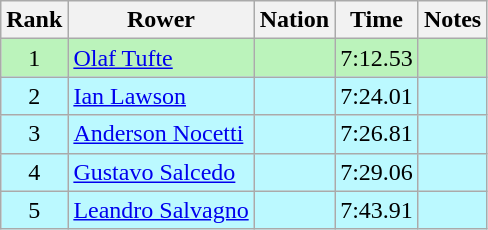<table class="wikitable sortable" style="text-align:center">
<tr>
<th>Rank</th>
<th>Rower</th>
<th>Nation</th>
<th>Time</th>
<th>Notes</th>
</tr>
<tr bgcolor=bbf3bb>
<td>1</td>
<td align=left><a href='#'>Olaf Tufte</a></td>
<td align=left></td>
<td>7:12.53</td>
<td></td>
</tr>
<tr bgcolor=bbf9ff>
<td>2</td>
<td align=left><a href='#'>Ian Lawson</a></td>
<td align=left></td>
<td>7:24.01</td>
<td></td>
</tr>
<tr bgcolor=bbf9ff>
<td>3</td>
<td align=left><a href='#'>Anderson Nocetti</a></td>
<td align=left></td>
<td>7:26.81</td>
<td></td>
</tr>
<tr bgcolor=bbf9ff>
<td>4</td>
<td align=left><a href='#'>Gustavo Salcedo</a></td>
<td align=left></td>
<td>7:29.06</td>
<td></td>
</tr>
<tr bgcolor=bbf9ff>
<td>5</td>
<td align=left><a href='#'>Leandro Salvagno</a></td>
<td align=left></td>
<td>7:43.91</td>
<td></td>
</tr>
</table>
